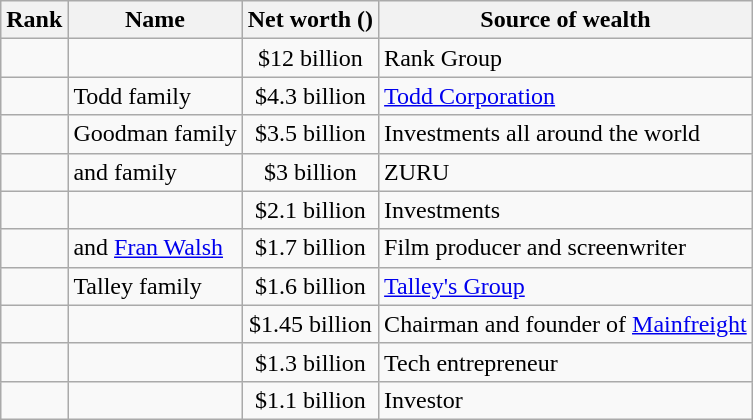<table class="wikitable sortable" border="1">
<tr>
<th>Rank</th>
<th>Name</th>
<th>Net worth ()</th>
<th>Source of wealth</th>
</tr>
<tr>
<td align="center"></td>
<td></td>
<td align="center">$12 billion</td>
<td>Rank Group</td>
</tr>
<tr>
<td align="center"></td>
<td>Todd family</td>
<td align="center">$4.3 billion</td>
<td><a href='#'>Todd Corporation</a></td>
</tr>
<tr>
<td align="center"></td>
<td>Goodman family</td>
<td align="center">$3.5 billion</td>
<td>Investments all around the world</td>
</tr>
<tr>
<td align="center"></td>
<td> and family</td>
<td align="center">$3 billion</td>
<td>ZURU</td>
</tr>
<tr>
<td align="center"></td>
<td></td>
<td Businessman align="center">$2.1 billion</td>
<td>Investments</td>
</tr>
<tr>
<td align="center"></td>
<td> and <a href='#'>Fran Walsh</a></td>
<td align="center">$1.7 billion</td>
<td>Film producer and screenwriter</td>
</tr>
<tr>
<td align="center"></td>
<td>Talley family</td>
<td align="center">$1.6 billion</td>
<td><a href='#'>Talley's Group</a></td>
</tr>
<tr>
<td align="center"></td>
<td></td>
<td align="center">$1.45 billion</td>
<td>Chairman and founder of <a href='#'>Mainfreight</a></td>
</tr>
<tr>
<td align="center"></td>
<td></td>
<td align="center">$1.3 billion</td>
<td>Tech entrepreneur</td>
</tr>
<tr>
<td align="center"></td>
<td></td>
<td align="center">$1.1 billion</td>
<td>Investor</td>
</tr>
</table>
